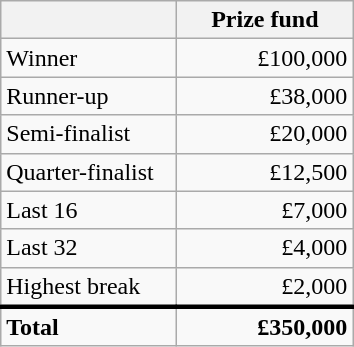<table class="wikitable">
<tr>
<th width=110px></th>
<th width=110px align="right">Prize fund</th>
</tr>
<tr>
<td>Winner</td>
<td align="right">£100,000</td>
</tr>
<tr>
<td>Runner-up</td>
<td align="right">£38,000</td>
</tr>
<tr>
<td>Semi-finalist</td>
<td align="right">£20,000</td>
</tr>
<tr>
<td>Quarter-finalist</td>
<td align="right">£12,500</td>
</tr>
<tr>
<td>Last 16</td>
<td align="right">£7,000</td>
</tr>
<tr>
<td>Last 32</td>
<td align="right">£4,000</td>
</tr>
<tr>
<td>Highest break</td>
<td align="right">£2,000</td>
</tr>
<tr style="border-top:medium solid">
<td><strong>Total</strong></td>
<td align="right"><strong>£350,000</strong></td>
</tr>
</table>
